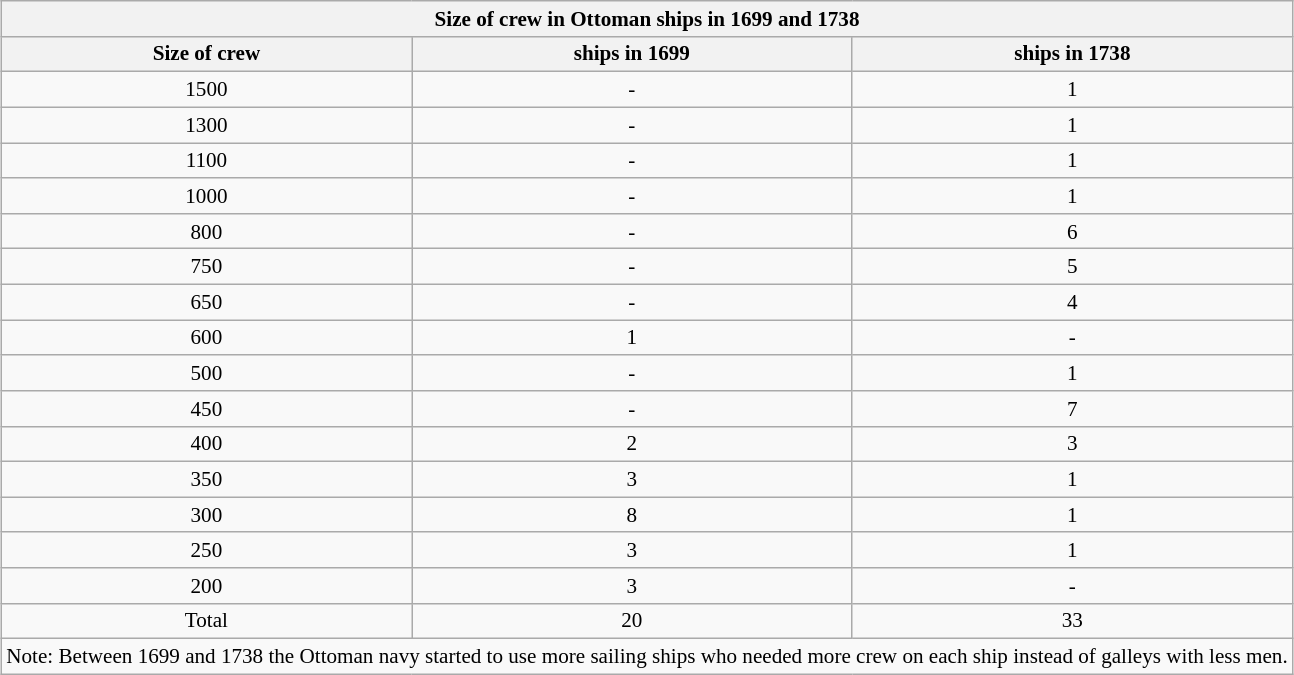<table class="wikitable" style="font-size:88%; text-align:center; margin:0.5em auto;">
<tr>
<th colspan=21>Size of crew in Ottoman ships in 1699 and 1738</th>
</tr>
<tr>
<th>Size of crew</th>
<th>ships in 1699</th>
<th>ships in 1738</th>
</tr>
<tr>
<td>1500</td>
<td>-</td>
<td>1</td>
</tr>
<tr>
<td>1300</td>
<td>-</td>
<td>1</td>
</tr>
<tr>
<td>1100</td>
<td>-</td>
<td>1</td>
</tr>
<tr>
<td>1000</td>
<td>-</td>
<td>1</td>
</tr>
<tr>
<td>800</td>
<td>-</td>
<td>6</td>
</tr>
<tr>
<td>750</td>
<td>-</td>
<td>5</td>
</tr>
<tr>
<td>650</td>
<td>-</td>
<td>4</td>
</tr>
<tr>
<td>600</td>
<td>1</td>
<td>-</td>
</tr>
<tr>
<td>500</td>
<td>-</td>
<td>1</td>
</tr>
<tr>
<td>450</td>
<td>-</td>
<td>7</td>
</tr>
<tr>
<td>400</td>
<td>2</td>
<td>3</td>
</tr>
<tr>
<td>350</td>
<td>3</td>
<td>1</td>
</tr>
<tr>
<td>300</td>
<td>8</td>
<td>1</td>
</tr>
<tr>
<td>250</td>
<td>3</td>
<td>1</td>
</tr>
<tr>
<td>200</td>
<td>3</td>
<td>-</td>
</tr>
<tr>
<td>Total</td>
<td>20</td>
<td>33</td>
</tr>
<tr>
<td colspan=10>Note: Between 1699 and 1738 the Ottoman navy started to use more sailing ships who needed more crew on each ship instead of galleys with less men.</td>
</tr>
</table>
